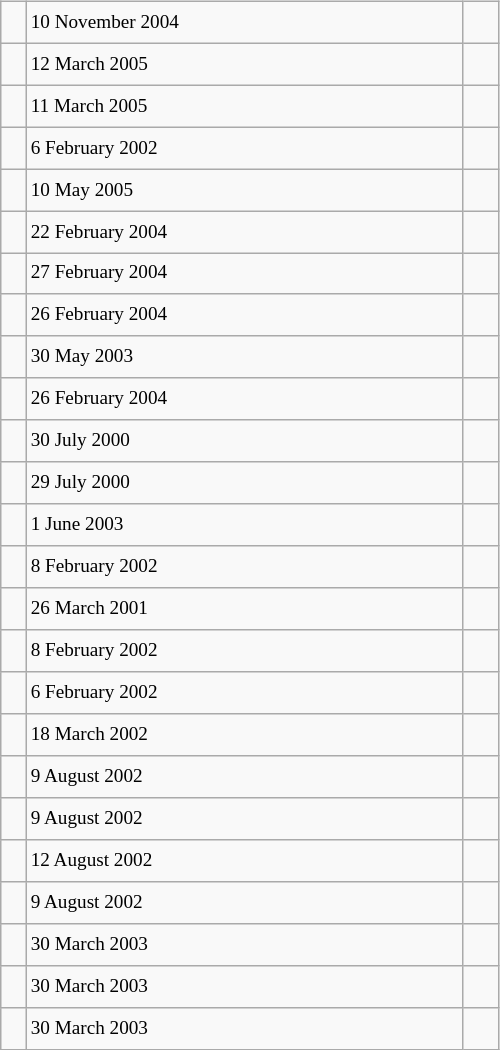<table class="wikitable" style="font-size: 80%; float: left; width: 26em; margin-right: 1em; height: 700px">
<tr>
<td></td>
<td>10 November 2004</td>
<td> </td>
</tr>
<tr>
<td></td>
<td>12 March 2005</td>
<td> </td>
</tr>
<tr>
<td></td>
<td>11 March 2005</td>
<td> </td>
</tr>
<tr>
<td></td>
<td>6 February 2002</td>
<td> </td>
</tr>
<tr>
<td></td>
<td>10 May 2005</td>
<td> </td>
</tr>
<tr>
<td></td>
<td>22 February 2004</td>
<td></td>
</tr>
<tr>
<td></td>
<td>27 February 2004</td>
<td> </td>
</tr>
<tr>
<td></td>
<td>26 February 2004</td>
<td> </td>
</tr>
<tr>
<td></td>
<td>30 May 2003</td>
<td> </td>
</tr>
<tr>
<td></td>
<td>26 February 2004</td>
<td> </td>
</tr>
<tr>
<td></td>
<td>30 July 2000</td>
<td> </td>
</tr>
<tr>
<td></td>
<td>29 July 2000</td>
<td> </td>
</tr>
<tr>
<td></td>
<td>1 June 2003</td>
<td> </td>
</tr>
<tr>
<td></td>
<td>8 February 2002</td>
<td> </td>
</tr>
<tr>
<td></td>
<td>26 March 2001</td>
<td> </td>
</tr>
<tr>
<td></td>
<td>8 February 2002</td>
<td> </td>
</tr>
<tr>
<td></td>
<td>6 February 2002</td>
<td> </td>
</tr>
<tr>
<td></td>
<td>18 March 2002</td>
<td> </td>
</tr>
<tr>
<td></td>
<td>9 August 2002</td>
<td> </td>
</tr>
<tr>
<td></td>
<td>9 August 2002</td>
<td> </td>
</tr>
<tr>
<td></td>
<td>12 August 2002</td>
<td> </td>
</tr>
<tr>
<td></td>
<td>9 August 2002</td>
<td> </td>
</tr>
<tr>
<td></td>
<td>30 March 2003</td>
<td> </td>
</tr>
<tr>
<td></td>
<td>30 March 2003</td>
<td> </td>
</tr>
<tr>
<td></td>
<td>30 March 2003</td>
<td> </td>
</tr>
</table>
